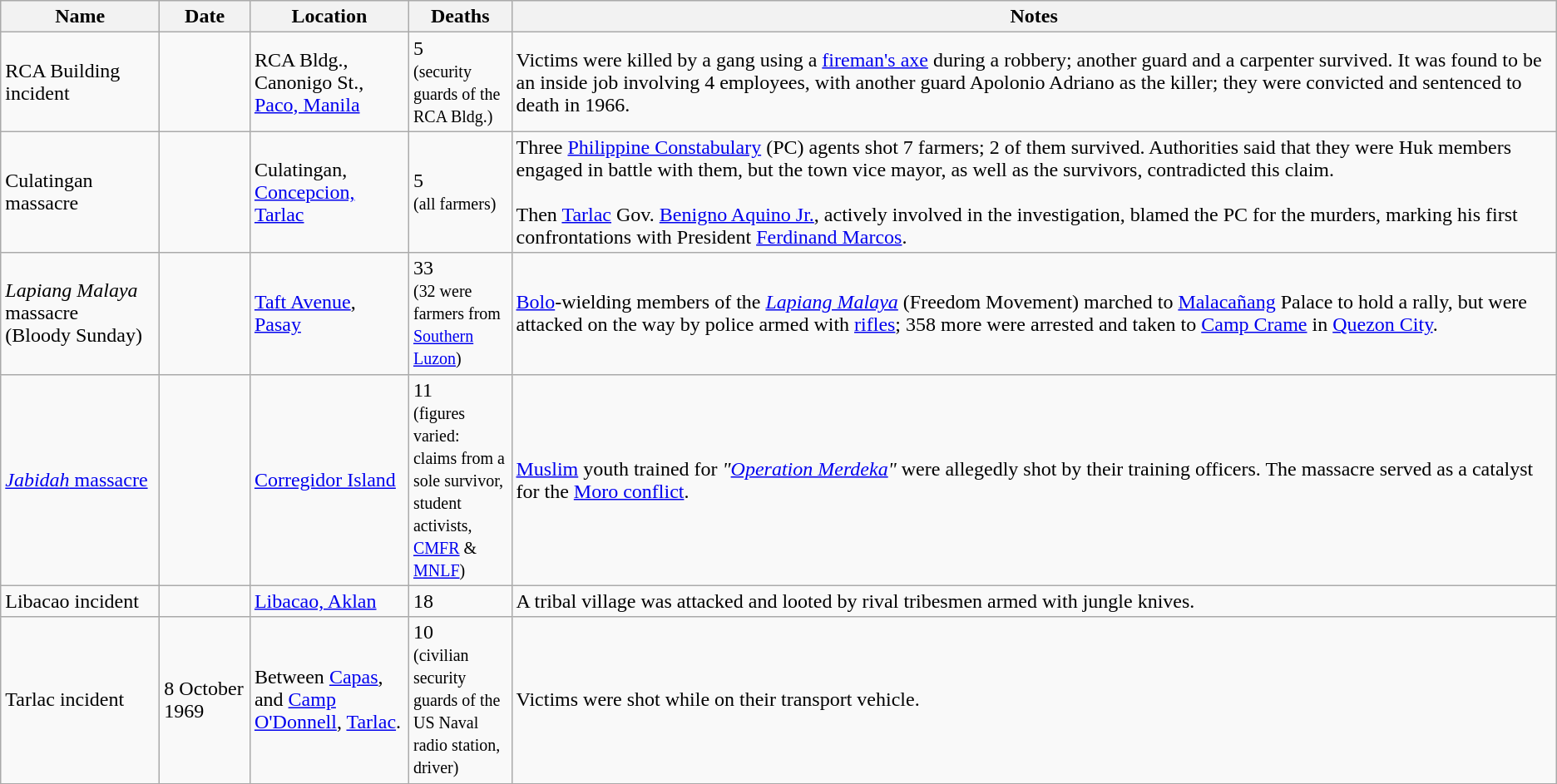<table class="wikitable sortable">
<tr>
<th style="width:120px;">Name</th>
<th style="width:65px;">Date</th>
<th style="width:120px;">Location</th>
<th style="width:75px;" data-sort-type="number">Deaths</th>
<th class="unsortable">Notes</th>
</tr>
<tr>
<td>RCA Building incident</td>
<td></td>
<td>RCA Bldg., Canonigo St., <a href='#'>Paco, Manila</a></td>
<td>5<br><small>(security guards of the RCA Bldg.)</small></td>
<td>Victims were killed by a gang using a <a href='#'>fireman's axe</a> during a robbery; another guard and a carpenter survived. It was found to be an inside job involving 4 employees, with another guard Apolonio Adriano as the killer; they were convicted and sentenced to death in 1966.</td>
</tr>
<tr>
<td>Culatingan massacre</td>
<td></td>
<td>Culatingan, <a href='#'>Concepcion, Tarlac</a></td>
<td>5<br><small>(all farmers)</small></td>
<td>Three <a href='#'>Philippine Constabulary</a> (PC) agents shot 7 farmers; 2 of them survived. Authorities said that they were Huk members engaged in battle with them, but the town vice mayor, as well as the survivors, contradicted this claim.<br><br>Then <a href='#'>Tarlac</a> Gov. <a href='#'>Benigno Aquino Jr.</a>, actively involved in the investigation, blamed the PC for the murders, marking his first confrontations with President <a href='#'>Ferdinand Marcos</a>.</td>
</tr>
<tr>
<td><em>Lapiang Malaya</em> massacre<br>(Bloody Sunday)</td>
<td></td>
<td><a href='#'>Taft Avenue</a>, <a href='#'>Pasay</a></td>
<td>33<br><small>(32 were farmers from <a href='#'>Southern Luzon</a>)</small></td>
<td><a href='#'>Bolo</a>-wielding members of the <em><a href='#'>Lapiang Malaya</a></em> (Freedom Movement) marched to <a href='#'>Malacañang</a> Palace to hold a rally, but were attacked on the way by police armed with <a href='#'>rifles</a>; 358 more were arrested and taken to <a href='#'>Camp Crame</a> in <a href='#'>Quezon City</a>.</td>
</tr>
<tr>
<td><a href='#'><em>Jabidah</em> massacre</a></td>
<td></td>
<td><a href='#'>Corregidor Island</a></td>
<td>11<br><small>(figures varied: claims from a sole survivor, student activists, <a href='#'>CMFR</a> & <a href='#'>MNLF</a>)</small></td>
<td><a href='#'>Muslim</a> youth trained for <em>"<a href='#'>Operation Merdeka</a>"</em> were allegedly shot by their training officers. The massacre served as a catalyst for the <a href='#'>Moro conflict</a>.</td>
</tr>
<tr>
<td>Libacao incident</td>
<td></td>
<td><a href='#'>Libacao, Aklan</a></td>
<td>18<br></td>
<td>A tribal village was attacked and looted by rival tribesmen armed with jungle knives.</td>
</tr>
<tr>
<td>Tarlac incident</td>
<td>8 October 1969</td>
<td>Between <a href='#'>Capas</a>, and <a href='#'>Camp O'Donnell</a>, <a href='#'>Tarlac</a>.</td>
<td>10<br><small>(civilian security guards of the US Naval radio station, driver)</small></td>
<td>Victims were shot while on their transport vehicle.</td>
</tr>
<tr>
</tr>
</table>
